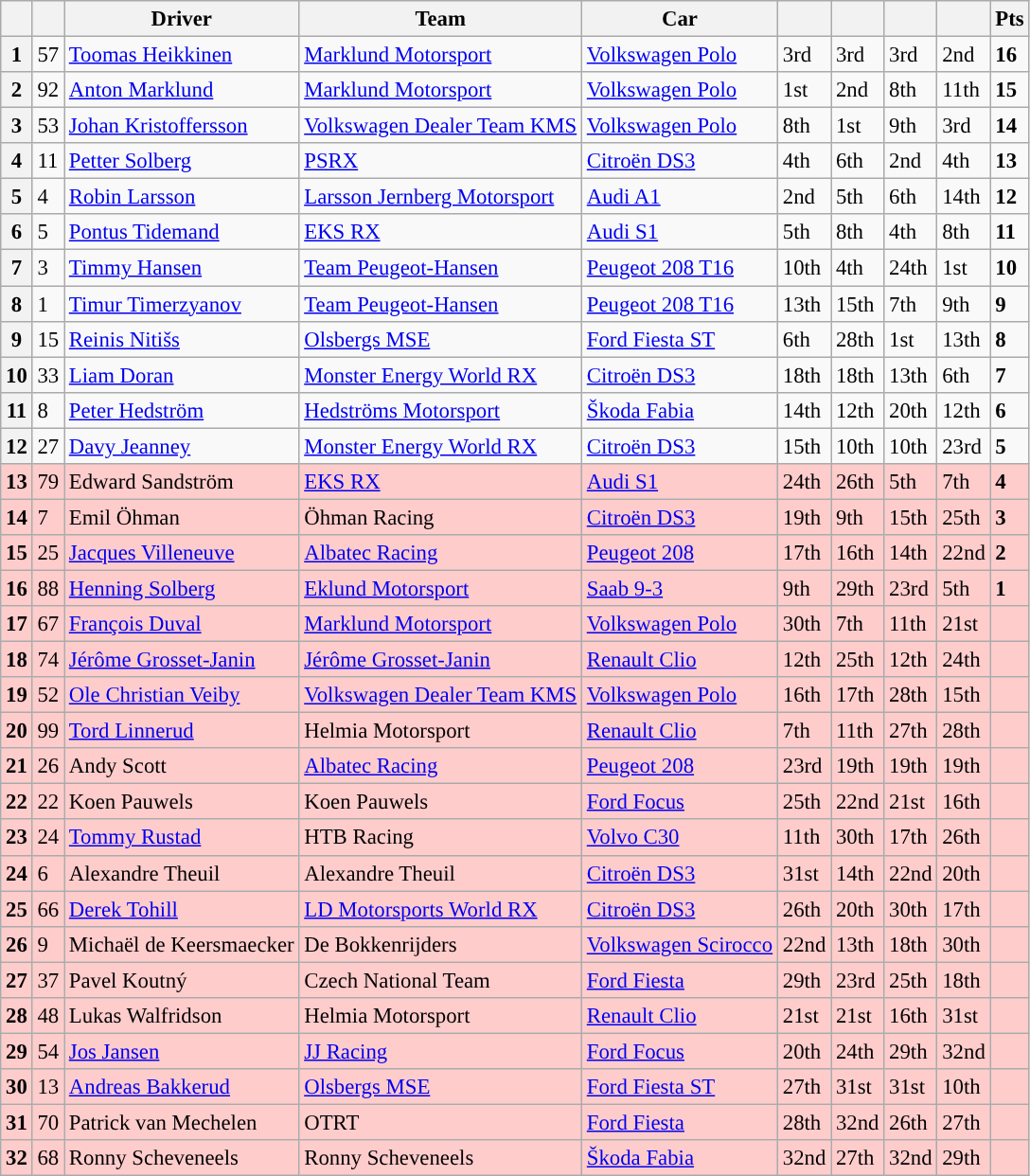<table class=wikitable style="font-size:95%">
<tr>
<th></th>
<th></th>
<th>Driver</th>
<th>Team</th>
<th>Car</th>
<th></th>
<th></th>
<th></th>
<th></th>
<th>Pts</th>
</tr>
<tr>
<th>1</th>
<td>57</td>
<td> <a href='#'>Toomas Heikkinen</a></td>
<td><a href='#'>Marklund Motorsport</a></td>
<td><a href='#'>Volkswagen Polo</a></td>
<td>3rd</td>
<td>3rd</td>
<td>3rd</td>
<td>2nd</td>
<td><strong>16</strong></td>
</tr>
<tr>
<th>2</th>
<td>92</td>
<td> <a href='#'>Anton Marklund</a></td>
<td><a href='#'>Marklund Motorsport</a></td>
<td><a href='#'>Volkswagen Polo</a></td>
<td>1st</td>
<td>2nd</td>
<td>8th</td>
<td>11th</td>
<td><strong>15</strong></td>
</tr>
<tr>
<th>3</th>
<td>53</td>
<td> <a href='#'>Johan Kristoffersson</a></td>
<td><a href='#'>Volkswagen Dealer Team KMS</a></td>
<td><a href='#'>Volkswagen Polo</a></td>
<td>8th</td>
<td>1st</td>
<td>9th</td>
<td>3rd</td>
<td><strong>14</strong></td>
</tr>
<tr>
<th>4</th>
<td>11</td>
<td> <a href='#'>Petter Solberg</a></td>
<td><a href='#'>PSRX</a></td>
<td><a href='#'>Citroën DS3</a></td>
<td>4th</td>
<td>6th</td>
<td>2nd</td>
<td>4th</td>
<td><strong>13</strong></td>
</tr>
<tr>
<th>5</th>
<td>4</td>
<td> <a href='#'>Robin Larsson</a></td>
<td><a href='#'>Larsson Jernberg Motorsport</a></td>
<td><a href='#'>Audi A1</a></td>
<td>2nd</td>
<td>5th</td>
<td>6th</td>
<td>14th</td>
<td><strong>12</strong></td>
</tr>
<tr>
<th>6</th>
<td>5</td>
<td> <a href='#'>Pontus Tidemand</a></td>
<td><a href='#'>EKS RX</a></td>
<td><a href='#'>Audi S1</a></td>
<td>5th</td>
<td>8th</td>
<td>4th</td>
<td>8th</td>
<td><strong>11</strong></td>
</tr>
<tr>
<th>7</th>
<td>3</td>
<td> <a href='#'>Timmy Hansen</a></td>
<td><a href='#'>Team Peugeot-Hansen</a></td>
<td><a href='#'>Peugeot 208 T16</a></td>
<td>10th</td>
<td>4th</td>
<td>24th</td>
<td>1st</td>
<td><strong>10</strong></td>
</tr>
<tr>
<th>8</th>
<td>1</td>
<td> <a href='#'>Timur Timerzyanov</a></td>
<td><a href='#'>Team Peugeot-Hansen</a></td>
<td><a href='#'>Peugeot 208 T16</a></td>
<td>13th</td>
<td>15th</td>
<td>7th</td>
<td>9th</td>
<td><strong>9</strong></td>
</tr>
<tr>
<th>9</th>
<td>15</td>
<td> <a href='#'>Reinis Nitišs</a></td>
<td><a href='#'>Olsbergs MSE</a></td>
<td><a href='#'>Ford Fiesta ST</a></td>
<td>6th</td>
<td>28th</td>
<td>1st</td>
<td>13th</td>
<td><strong>8</strong></td>
</tr>
<tr>
<th>10</th>
<td>33</td>
<td> <a href='#'>Liam Doran</a></td>
<td><a href='#'>Monster Energy World RX</a></td>
<td><a href='#'>Citroën DS3</a></td>
<td>18th</td>
<td>18th</td>
<td>13th</td>
<td>6th</td>
<td><strong>7</strong></td>
</tr>
<tr>
<th>11</th>
<td>8</td>
<td> <a href='#'>Peter Hedström</a></td>
<td><a href='#'>Hedströms Motorsport</a></td>
<td><a href='#'>Škoda Fabia</a></td>
<td>14th</td>
<td>12th</td>
<td>20th</td>
<td>12th</td>
<td><strong>6</strong></td>
</tr>
<tr>
<th>12</th>
<td>27</td>
<td> <a href='#'>Davy Jeanney</a></td>
<td><a href='#'>Monster Energy World RX</a></td>
<td><a href='#'>Citroën DS3</a></td>
<td>15th</td>
<td>10th</td>
<td>10th</td>
<td>23rd</td>
<td><strong>5</strong></td>
</tr>
<tr>
<th style="background:#ffcccc;">13</th>
<td style="background:#ffcccc;">79</td>
<td style="background:#ffcccc;"> Edward Sandström</td>
<td style="background:#ffcccc;"><a href='#'>EKS RX</a></td>
<td style="background:#ffcccc;"><a href='#'>Audi S1</a></td>
<td style="background:#ffcccc;">24th</td>
<td style="background:#ffcccc;">26th</td>
<td style="background:#ffcccc;">5th</td>
<td style="background:#ffcccc;">7th</td>
<td style="background:#ffcccc;"><strong>4</strong></td>
</tr>
<tr>
<th style="background:#ffcccc;">14</th>
<td style="background:#ffcccc;">7</td>
<td style="background:#ffcccc;"> Emil Öhman</td>
<td style="background:#ffcccc;">Öhman Racing</td>
<td style="background:#ffcccc;"><a href='#'>Citroën DS3</a></td>
<td style="background:#ffcccc;">19th</td>
<td style="background:#ffcccc;">9th</td>
<td style="background:#ffcccc;">15th</td>
<td style="background:#ffcccc;">25th</td>
<td style="background:#ffcccc;"><strong>3</strong></td>
</tr>
<tr>
<th style="background:#ffcccc;">15</th>
<td style="background:#ffcccc;">25</td>
<td style="background:#ffcccc;"> <a href='#'>Jacques Villeneuve</a></td>
<td style="background:#ffcccc;"><a href='#'>Albatec Racing</a></td>
<td style="background:#ffcccc;"><a href='#'>Peugeot 208</a></td>
<td style="background:#ffcccc;">17th</td>
<td style="background:#ffcccc;">16th</td>
<td style="background:#ffcccc;">14th</td>
<td style="background:#ffcccc;">22nd</td>
<td style="background:#ffcccc;"><strong>2</strong></td>
</tr>
<tr>
<th style="background:#ffcccc;">16</th>
<td style="background:#ffcccc;">88</td>
<td style="background:#ffcccc;"> <a href='#'>Henning Solberg</a></td>
<td style="background:#ffcccc;"><a href='#'>Eklund Motorsport</a></td>
<td style="background:#ffcccc;"><a href='#'>Saab 9-3</a></td>
<td style="background:#ffcccc;">9th</td>
<td style="background:#ffcccc;">29th</td>
<td style="background:#ffcccc;">23rd</td>
<td style="background:#ffcccc;">5th</td>
<td style="background:#ffcccc;"><strong>1</strong></td>
</tr>
<tr>
<th style="background:#ffcccc;">17</th>
<td style="background:#ffcccc;">67</td>
<td style="background:#ffcccc;"> <a href='#'>François Duval</a></td>
<td style="background:#ffcccc;"><a href='#'>Marklund Motorsport</a></td>
<td style="background:#ffcccc;"><a href='#'>Volkswagen Polo</a></td>
<td style="background:#ffcccc;">30th</td>
<td style="background:#ffcccc;">7th</td>
<td style="background:#ffcccc;">11th</td>
<td style="background:#ffcccc;">21st</td>
<td style="background:#ffcccc;"></td>
</tr>
<tr>
<th style="background:#ffcccc;">18</th>
<td style="background:#ffcccc;">74</td>
<td style="background:#ffcccc;"> <a href='#'>Jérôme Grosset-Janin</a></td>
<td style="background:#ffcccc;"><a href='#'>Jérôme Grosset-Janin</a></td>
<td style="background:#ffcccc;"><a href='#'>Renault Clio</a></td>
<td style="background:#ffcccc;">12th</td>
<td style="background:#ffcccc;">25th</td>
<td style="background:#ffcccc;">12th</td>
<td style="background:#ffcccc;">24th</td>
<td style="background:#ffcccc;"></td>
</tr>
<tr>
<th style="background:#ffcccc;">19</th>
<td style="background:#ffcccc;">52</td>
<td style="background:#ffcccc;"> <a href='#'>Ole Christian Veiby</a></td>
<td style="background:#ffcccc;"><a href='#'>Volkswagen Dealer Team KMS</a></td>
<td style="background:#ffcccc;"><a href='#'>Volkswagen Polo</a></td>
<td style="background:#ffcccc;">16th</td>
<td style="background:#ffcccc;">17th</td>
<td style="background:#ffcccc;">28th</td>
<td style="background:#ffcccc;">15th</td>
<td style="background:#ffcccc;"></td>
</tr>
<tr>
<th style="background:#ffcccc;">20</th>
<td style="background:#ffcccc;">99</td>
<td style="background:#ffcccc;"> <a href='#'>Tord Linnerud</a></td>
<td style="background:#ffcccc;">Helmia Motorsport</td>
<td style="background:#ffcccc;"><a href='#'>Renault Clio</a></td>
<td style="background:#ffcccc;">7th</td>
<td style="background:#ffcccc;">11th</td>
<td style="background:#ffcccc;">27th</td>
<td style="background:#ffcccc;">28th</td>
<td style="background:#ffcccc;"></td>
</tr>
<tr>
<th style="background:#ffcccc;">21</th>
<td style="background:#ffcccc;">26</td>
<td style="background:#ffcccc;"> Andy Scott</td>
<td style="background:#ffcccc;"><a href='#'>Albatec Racing</a></td>
<td style="background:#ffcccc;"><a href='#'>Peugeot 208</a></td>
<td style="background:#ffcccc;">23rd</td>
<td style="background:#ffcccc;">19th</td>
<td style="background:#ffcccc;">19th</td>
<td style="background:#ffcccc;">19th</td>
<td style="background:#ffcccc;"></td>
</tr>
<tr>
<th style="background:#ffcccc;">22</th>
<td style="background:#ffcccc;">22</td>
<td style="background:#ffcccc;"> Koen Pauwels</td>
<td style="background:#ffcccc;">Koen Pauwels</td>
<td style="background:#ffcccc;"><a href='#'>Ford Focus</a></td>
<td style="background:#ffcccc;">25th</td>
<td style="background:#ffcccc;">22nd</td>
<td style="background:#ffcccc;">21st</td>
<td style="background:#ffcccc;">16th</td>
<td style="background:#ffcccc;"></td>
</tr>
<tr>
<th style="background:#ffcccc;">23</th>
<td style="background:#ffcccc;">24</td>
<td style="background:#ffcccc;"> <a href='#'>Tommy Rustad</a></td>
<td style="background:#ffcccc;">HTB Racing</td>
<td style="background:#ffcccc;"><a href='#'>Volvo C30</a></td>
<td style="background:#ffcccc;">11th</td>
<td style="background:#ffcccc;">30th</td>
<td style="background:#ffcccc;">17th</td>
<td style="background:#ffcccc;">26th</td>
<td style="background:#ffcccc;"></td>
</tr>
<tr>
<th style="background:#ffcccc;">24</th>
<td style="background:#ffcccc;">6</td>
<td style="background:#ffcccc;"> Alexandre Theuil</td>
<td style="background:#ffcccc;">Alexandre Theuil</td>
<td style="background:#ffcccc;"><a href='#'>Citroën DS3</a></td>
<td style="background:#ffcccc;">31st</td>
<td style="background:#ffcccc;">14th</td>
<td style="background:#ffcccc;">22nd</td>
<td style="background:#ffcccc;">20th</td>
<td style="background:#ffcccc;"></td>
</tr>
<tr>
<th style="background:#ffcccc;">25</th>
<td style="background:#ffcccc;">66</td>
<td style="background:#ffcccc;"> <a href='#'>Derek Tohill</a></td>
<td style="background:#ffcccc;"><a href='#'>LD Motorsports World RX</a></td>
<td style="background:#ffcccc;"><a href='#'>Citroën DS3</a></td>
<td style="background:#ffcccc;">26th</td>
<td style="background:#ffcccc;">20th</td>
<td style="background:#ffcccc;">30th</td>
<td style="background:#ffcccc;">17th</td>
<td style="background:#ffcccc;"></td>
</tr>
<tr>
<th style="background:#ffcccc;">26</th>
<td style="background:#ffcccc;">9</td>
<td style="background:#ffcccc;"> Michaël de Keersmaecker</td>
<td style="background:#ffcccc;">De Bokkenrijders</td>
<td style="background:#ffcccc;"><a href='#'>Volkswagen Scirocco</a></td>
<td style="background:#ffcccc;">22nd</td>
<td style="background:#ffcccc;">13th</td>
<td style="background:#ffcccc;">18th</td>
<td style="background:#ffcccc;">30th</td>
<td style="background:#ffcccc;"></td>
</tr>
<tr>
<th style="background:#ffcccc;">27</th>
<td style="background:#ffcccc;">37</td>
<td style="background:#ffcccc;"> Pavel Koutný</td>
<td style="background:#ffcccc;">Czech National Team</td>
<td style="background:#ffcccc;"><a href='#'>Ford Fiesta</a></td>
<td style="background:#ffcccc;">29th</td>
<td style="background:#ffcccc;">23rd</td>
<td style="background:#ffcccc;">25th</td>
<td style="background:#ffcccc;">18th</td>
<td style="background:#ffcccc;"></td>
</tr>
<tr>
<th style="background:#ffcccc;">28</th>
<td style="background:#ffcccc;">48</td>
<td style="background:#ffcccc;"> Lukas Walfridson</td>
<td style="background:#ffcccc;">Helmia Motorsport</td>
<td style="background:#ffcccc;"><a href='#'>Renault Clio</a></td>
<td style="background:#ffcccc;">21st</td>
<td style="background:#ffcccc;">21st</td>
<td style="background:#ffcccc;">16th</td>
<td style="background:#ffcccc;">31st</td>
<td style="background:#ffcccc;"></td>
</tr>
<tr>
<th style="background:#ffcccc;">29</th>
<td style="background:#ffcccc;">54</td>
<td style="background:#ffcccc;"> <a href='#'>Jos Jansen</a></td>
<td style="background:#ffcccc;"><a href='#'>JJ Racing</a></td>
<td style="background:#ffcccc;"><a href='#'>Ford Focus</a></td>
<td style="background:#ffcccc;">20th</td>
<td style="background:#ffcccc;">24th</td>
<td style="background:#ffcccc;">29th</td>
<td style="background:#ffcccc;">32nd</td>
<td style="background:#ffcccc;"></td>
</tr>
<tr>
<th style="background:#ffcccc;">30</th>
<td style="background:#ffcccc;">13</td>
<td style="background:#ffcccc;"> <a href='#'>Andreas Bakkerud</a></td>
<td style="background:#ffcccc;"><a href='#'>Olsbergs MSE</a></td>
<td style="background:#ffcccc;"><a href='#'>Ford Fiesta ST</a></td>
<td style="background:#ffcccc;">27th</td>
<td style="background:#ffcccc;">31st</td>
<td style="background:#ffcccc;">31st</td>
<td style="background:#ffcccc;">10th</td>
<td style="background:#ffcccc;"></td>
</tr>
<tr>
<th style="background:#ffcccc;">31</th>
<td style="background:#ffcccc;">70</td>
<td style="background:#ffcccc;"> Patrick van Mechelen</td>
<td style="background:#ffcccc;">OTRT</td>
<td style="background:#ffcccc;"><a href='#'>Ford Fiesta</a></td>
<td style="background:#ffcccc;">28th</td>
<td style="background:#ffcccc;">32nd</td>
<td style="background:#ffcccc;">26th</td>
<td style="background:#ffcccc;">27th</td>
<td style="background:#ffcccc;"></td>
</tr>
<tr>
<th style="background:#ffcccc;">32</th>
<td style="background:#ffcccc;">68</td>
<td style="background:#ffcccc;"> Ronny Scheveneels</td>
<td style="background:#ffcccc;">Ronny Scheveneels</td>
<td style="background:#ffcccc;"><a href='#'>Škoda Fabia</a></td>
<td style="background:#ffcccc;">32nd</td>
<td style="background:#ffcccc;">27th</td>
<td style="background:#ffcccc;">32nd</td>
<td style="background:#ffcccc;">29th</td>
<td style="background:#ffcccc;"></td>
</tr>
</table>
